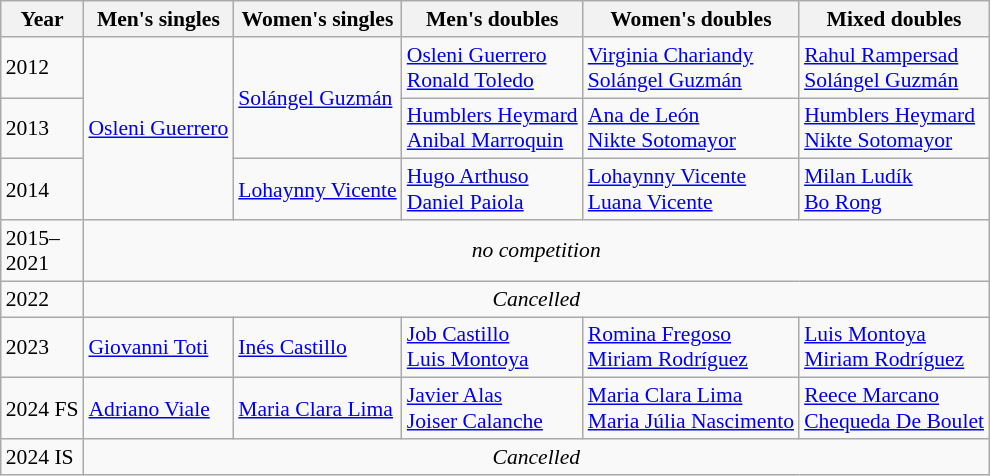<table class=wikitable style="font-size:90%;">
<tr>
<th>Year</th>
<th>Men's singles</th>
<th>Women's singles</th>
<th>Men's doubles</th>
<th>Women's doubles</th>
<th>Mixed doubles</th>
</tr>
<tr>
<td>2012</td>
<td rowspan="3"> <a href='#'>Osleni Guerrero</a></td>
<td rowspan="2"> <a href='#'>Solángel Guzmán</a></td>
<td> <a href='#'>Osleni Guerrero</a><br> <a href='#'>Ronald Toledo</a></td>
<td> <a href='#'>Virginia Chariandy</a><br> <a href='#'>Solángel Guzmán</a></td>
<td> <a href='#'>Rahul Rampersad</a><br> <a href='#'>Solángel Guzmán</a></td>
</tr>
<tr>
<td>2013</td>
<td> <a href='#'>Humblers Heymard</a><br> <a href='#'>Anibal Marroquin</a></td>
<td> <a href='#'>Ana de León</a><br> <a href='#'>Nikte Sotomayor</a></td>
<td> <a href='#'>Humblers Heymard</a><br> <a href='#'>Nikte Sotomayor</a></td>
</tr>
<tr>
<td>2014</td>
<td> <a href='#'>Lohaynny Vicente</a></td>
<td> <a href='#'>Hugo Arthuso</a><br> <a href='#'>Daniel Paiola</a></td>
<td> <a href='#'>Lohaynny Vicente</a><br> <a href='#'>Luana Vicente</a></td>
<td> <a href='#'>Milan Ludík</a><br> <a href='#'>Bo Rong</a></td>
</tr>
<tr>
<td>2015–<br>2021</td>
<td colspan=5 align=center><em>no competition</em></td>
</tr>
<tr>
<td>2022</td>
<td align="center" colspan="5"><em>Cancelled</em></td>
</tr>
<tr>
<td>2023</td>
<td> <a href='#'>Giovanni Toti</a></td>
<td> <a href='#'>Inés Castillo</a></td>
<td> <a href='#'>Job Castillo</a><br> <a href='#'>Luis Montoya</a></td>
<td> <a href='#'>Romina Fregoso</a><br> <a href='#'>Miriam Rodríguez</a></td>
<td> <a href='#'>Luis Montoya</a><br> <a href='#'>Miriam Rodríguez</a></td>
</tr>
<tr>
<td>2024 FS</td>
<td> <a href='#'>Adriano Viale</a></td>
<td> <a href='#'>Maria Clara Lima</a></td>
<td> <a href='#'>Javier Alas</a> <br> <a href='#'>Joiser Calanche</a></td>
<td> <a href='#'>Maria Clara Lima</a><br> <a href='#'>Maria Júlia Nascimento</a></td>
<td> <a href='#'>Reece Marcano</a><br> <a href='#'>Chequeda De Boulet</a></td>
</tr>
<tr>
<td>2024 IS</td>
<td align="center" colspan="5"><em>Cancelled</em></td>
</tr>
</table>
